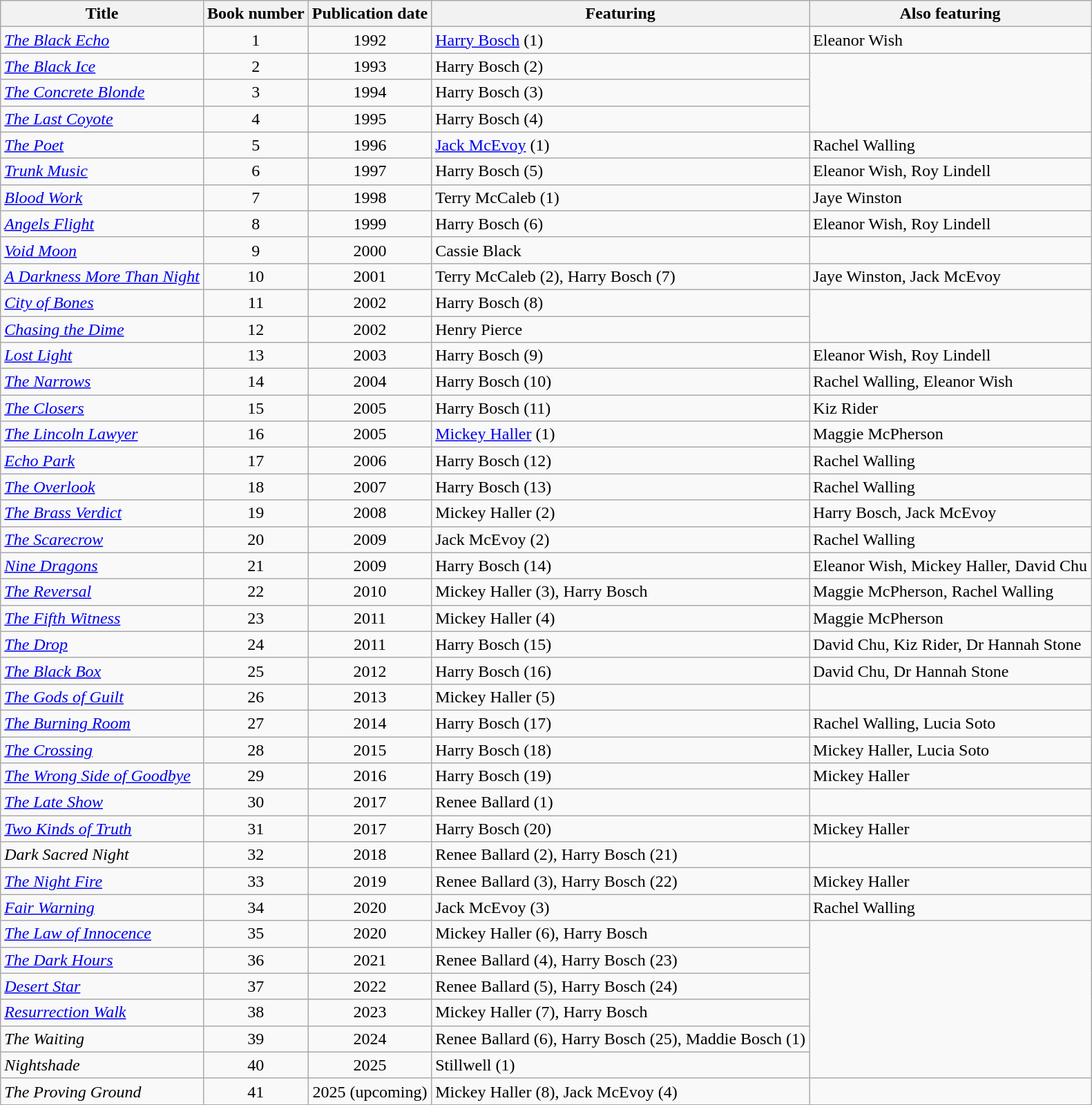<table class="wikitable plainrowheaders sortable" style="margin-right: 0;">
<tr>
<th>Title</th>
<th>Book num­ber</th>
<th>Pub­li­ca­tion date</th>
<th>Featuring</th>
<th>Also featuring</th>
</tr>
<tr>
<td><em><a href='#'>The Black Echo</a></em></td>
<td style="text-align:center">1</td>
<td style="text-align:center">1992</td>
<td><a href='#'>Harry Bosch</a> (1)</td>
<td>Eleanor Wish</td>
</tr>
<tr>
<td><em><a href='#'>The Black Ice</a></em></td>
<td style="text-align:center">2</td>
<td style="text-align:center">1993</td>
<td>Harry Bosch (2)</td>
<td rowspan="3"></td>
</tr>
<tr>
<td><em><a href='#'>The Concrete Blonde</a></em></td>
<td style="text-align:center">3</td>
<td style="text-align:center">1994</td>
<td>Harry Bosch (3)</td>
</tr>
<tr>
<td><em><a href='#'>The Last Coyote</a></em></td>
<td style="text-align:center">4</td>
<td style="text-align:center">1995</td>
<td>Harry Bosch (4)</td>
</tr>
<tr>
<td><em><a href='#'>The Poet</a></em></td>
<td style="text-align:center">5</td>
<td style="text-align:center">1996</td>
<td><a href='#'>Jack McEvoy</a> (1)</td>
<td>Rachel Walling</td>
</tr>
<tr>
<td><em><a href='#'>Trunk Music</a></em></td>
<td style="text-align:center">6</td>
<td style="text-align:center">1997</td>
<td>Harry Bosch (5)</td>
<td>Eleanor Wish, Roy Lindell</td>
</tr>
<tr>
<td><em><a href='#'>Blood Work</a></em></td>
<td style="text-align:center">7</td>
<td style="text-align:center">1998</td>
<td>Terry McCaleb (1)</td>
<td>Jaye Winston</td>
</tr>
<tr>
<td><em><a href='#'>Angels Flight</a></em></td>
<td style="text-align:center">8</td>
<td style="text-align:center">1999</td>
<td>Harry Bosch (6)</td>
<td>Eleanor Wish, Roy Lindell</td>
</tr>
<tr>
<td><em><a href='#'>Void Moon</a></em></td>
<td style="text-align:center">9</td>
<td style="text-align:center">2000</td>
<td>Cassie Black</td>
<td></td>
</tr>
<tr>
<td><em><a href='#'>A Darkness More Than Night</a></em></td>
<td style="text-align:center">10</td>
<td style="text-align:center">2001</td>
<td>Terry McCaleb (2), Harry Bosch (7)</td>
<td>Jaye Winston, Jack McEvoy</td>
</tr>
<tr>
<td><em><a href='#'>City of Bones</a></em></td>
<td style="text-align:center">11</td>
<td style="text-align:center">2002</td>
<td>Harry Bosch (8)</td>
<td rowspan="2"></td>
</tr>
<tr>
<td><em><a href='#'>Chasing the Dime</a></em></td>
<td style="text-align:center">12</td>
<td style="text-align:center">2002</td>
<td>Henry Pierce</td>
</tr>
<tr>
<td><em><a href='#'>Lost Light</a></em></td>
<td style="text-align:center">13</td>
<td style="text-align:center">2003</td>
<td>Harry Bosch (9)</td>
<td>Eleanor Wish, Roy Lindell</td>
</tr>
<tr>
<td><em><a href='#'>The Narrows</a></em></td>
<td style="text-align:center">14</td>
<td style="text-align:center">2004</td>
<td>Harry Bosch (10)</td>
<td>Rachel Walling, Eleanor Wish</td>
</tr>
<tr>
<td><em><a href='#'>The Closers</a></em></td>
<td style="text-align:center">15</td>
<td style="text-align:center">2005</td>
<td>Harry Bosch (11)</td>
<td>Kiz Rider</td>
</tr>
<tr>
<td><em><a href='#'>The Lincoln Lawyer</a></em></td>
<td style="text-align:center">16</td>
<td style="text-align:center">2005</td>
<td><a href='#'>Mickey Haller</a> (1)</td>
<td>Maggie McPherson</td>
</tr>
<tr>
<td><em><a href='#'>Echo Park</a></em></td>
<td style="text-align:center">17</td>
<td style="text-align:center">2006</td>
<td>Harry Bosch (12)</td>
<td>Rachel Walling</td>
</tr>
<tr>
<td><em><a href='#'>The Overlook</a></em></td>
<td style="text-align:center">18</td>
<td style="text-align:center">2007</td>
<td>Harry Bosch (13)</td>
<td>Rachel Walling</td>
</tr>
<tr>
<td><em><a href='#'>The Brass Verdict</a></em></td>
<td style="text-align:center">19</td>
<td style="text-align:center">2008</td>
<td>Mickey Haller (2)</td>
<td>Harry Bosch, Jack McEvoy</td>
</tr>
<tr>
<td><em><a href='#'>The Scarecrow</a></em></td>
<td style="text-align:center">20</td>
<td style="text-align:center">2009</td>
<td>Jack McEvoy (2)</td>
<td>Rachel Walling</td>
</tr>
<tr>
<td><em><a href='#'>Nine Dragons</a></em></td>
<td style="text-align:center">21</td>
<td style="text-align:center">2009</td>
<td>Harry Bosch (14)</td>
<td>Eleanor Wish, Mickey Haller, David Chu</td>
</tr>
<tr>
<td><em><a href='#'>The Reversal</a></em></td>
<td style="text-align:center">22</td>
<td style="text-align:center">2010</td>
<td>Mickey Haller (3), Harry Bosch</td>
<td>Maggie McPherson, Rachel Walling</td>
</tr>
<tr>
<td><em><a href='#'>The Fifth Witness</a></em></td>
<td style="text-align:center">23</td>
<td style="text-align:center">2011</td>
<td>Mickey Haller (4)</td>
<td>Maggie McPherson</td>
</tr>
<tr>
<td><em><a href='#'>The Drop</a></em></td>
<td style="text-align:center">24</td>
<td style="text-align:center">2011</td>
<td>Harry Bosch (15)</td>
<td>David Chu, Kiz Rider, Dr Hannah Stone</td>
</tr>
<tr>
<td><em><a href='#'>The Black Box</a></em></td>
<td style="text-align:center">25</td>
<td style="text-align:center">2012</td>
<td>Harry Bosch (16)</td>
<td>David Chu, Dr Hannah Stone</td>
</tr>
<tr>
<td><em><a href='#'>The Gods of Guilt</a></em></td>
<td style="text-align:center">26</td>
<td style="text-align:center">2013</td>
<td>Mickey Haller (5)</td>
<td></td>
</tr>
<tr>
<td><em><a href='#'>The Burning Room</a></em></td>
<td style="text-align:center">27</td>
<td style="text-align:center">2014</td>
<td>Harry Bosch (17)</td>
<td>Rachel Walling, Lucia Soto</td>
</tr>
<tr>
<td><em><a href='#'>The Crossing</a></em></td>
<td style="text-align:center">28</td>
<td style="text-align:center">2015</td>
<td>Harry Bosch (18)</td>
<td>Mickey Haller, Lucia Soto</td>
</tr>
<tr>
<td><em><a href='#'>The Wrong Side of Goodbye</a></em></td>
<td style="text-align:center">29</td>
<td style="text-align:center">2016</td>
<td>Harry Bosch (19)</td>
<td>Mickey Haller</td>
</tr>
<tr>
<td><em><a href='#'>The Late Show</a></em></td>
<td style="text-align:center">30</td>
<td style="text-align:center">2017</td>
<td>Renee Ballard (1)</td>
<td></td>
</tr>
<tr>
<td><em><a href='#'>Two Kinds of Truth</a></em></td>
<td style="text-align:center">31</td>
<td style="text-align:center">2017</td>
<td>Harry Bosch (20)</td>
<td>Mickey Haller</td>
</tr>
<tr>
<td><em>Dark Sacred Night</em></td>
<td style="text-align:center">32</td>
<td style="text-align:center">2018</td>
<td>Renee Ballard (2), Harry Bosch (21)</td>
<td></td>
</tr>
<tr>
<td><em><a href='#'>The Night Fire</a></em></td>
<td style="text-align:center">33</td>
<td style="text-align:center">2019</td>
<td>Renee Ballard (3), Harry Bosch (22)</td>
<td>Mickey Haller</td>
</tr>
<tr>
<td><em><a href='#'>Fair Warning</a></em></td>
<td style="text-align:center">34</td>
<td style="text-align:center">2020</td>
<td>Jack McEvoy (3)</td>
<td>Rachel Walling</td>
</tr>
<tr>
<td><em><a href='#'>The Law of Innocence</a></em></td>
<td style="text-align:center">35</td>
<td style="text-align:center">2020</td>
<td>Mickey Haller (6), Harry Bosch</td>
<td rowspan="6"></td>
</tr>
<tr>
<td><em><a href='#'>The Dark Hours</a></em></td>
<td style="text-align:center">36</td>
<td style="text-align:center">2021</td>
<td>Renee Ballard (4), Harry Bosch (23)</td>
</tr>
<tr>
<td><em><a href='#'>Desert Star</a></em></td>
<td style="text-align:center">37</td>
<td style="text-align:center">2022</td>
<td>Renee Ballard (5), Harry Bosch (24)</td>
</tr>
<tr>
<td><em><a href='#'>Resurrection Walk</a></em></td>
<td style="text-align:center">38</td>
<td style="text-align:center">2023</td>
<td>Mickey Haller (7), Harry Bosch</td>
</tr>
<tr>
<td><em>The Waiting</em></td>
<td style="text-align:center">39</td>
<td style="text-align:center">2024</td>
<td>Renee Ballard (6), Harry Bosch (25), Maddie Bosch (1)</td>
</tr>
<tr>
<td><em>Nightshade</em></td>
<td style="text-align:center">40</td>
<td style="text-align:center">2025</td>
<td>Stillwell (1)</td>
</tr>
<tr>
<td><em>The Proving Ground</em></td>
<td style="text-align:center">41</td>
<td style="text-align:center">2025 (upcoming)</td>
<td>Mickey Haller (8), Jack McEvoy (4)</td>
</tr>
</table>
